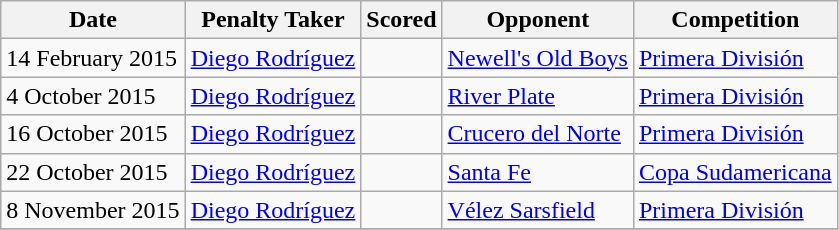<table class="wikitable">
<tr>
<th>Date</th>
<th>Penalty Taker</th>
<th>Scored</th>
<th>Opponent</th>
<th>Competition</th>
</tr>
<tr>
<td>14 February 2015</td>
<td><a href='#'>Diego Rodríguez</a></td>
<td></td>
<td><a href='#'>Newell's Old Boys</a></td>
<td><a href='#'>Primera División</a></td>
</tr>
<tr>
<td>4 October 2015</td>
<td><a href='#'>Diego Rodríguez</a></td>
<td></td>
<td><a href='#'>River Plate</a></td>
<td><a href='#'>Primera División</a></td>
</tr>
<tr>
<td>16 October 2015</td>
<td><a href='#'>Diego Rodríguez</a></td>
<td></td>
<td><a href='#'>Crucero del Norte</a></td>
<td><a href='#'>Primera División</a></td>
</tr>
<tr>
<td>22 October 2015</td>
<td><a href='#'>Diego Rodríguez</a></td>
<td></td>
<td><a href='#'>Santa Fe</a></td>
<td><a href='#'>Copa Sudamericana</a></td>
</tr>
<tr>
<td>8 November 2015</td>
<td><a href='#'>Diego Rodríguez</a></td>
<td></td>
<td><a href='#'>Vélez Sarsfield</a></td>
<td><a href='#'>Primera División</a></td>
</tr>
<tr>
</tr>
</table>
